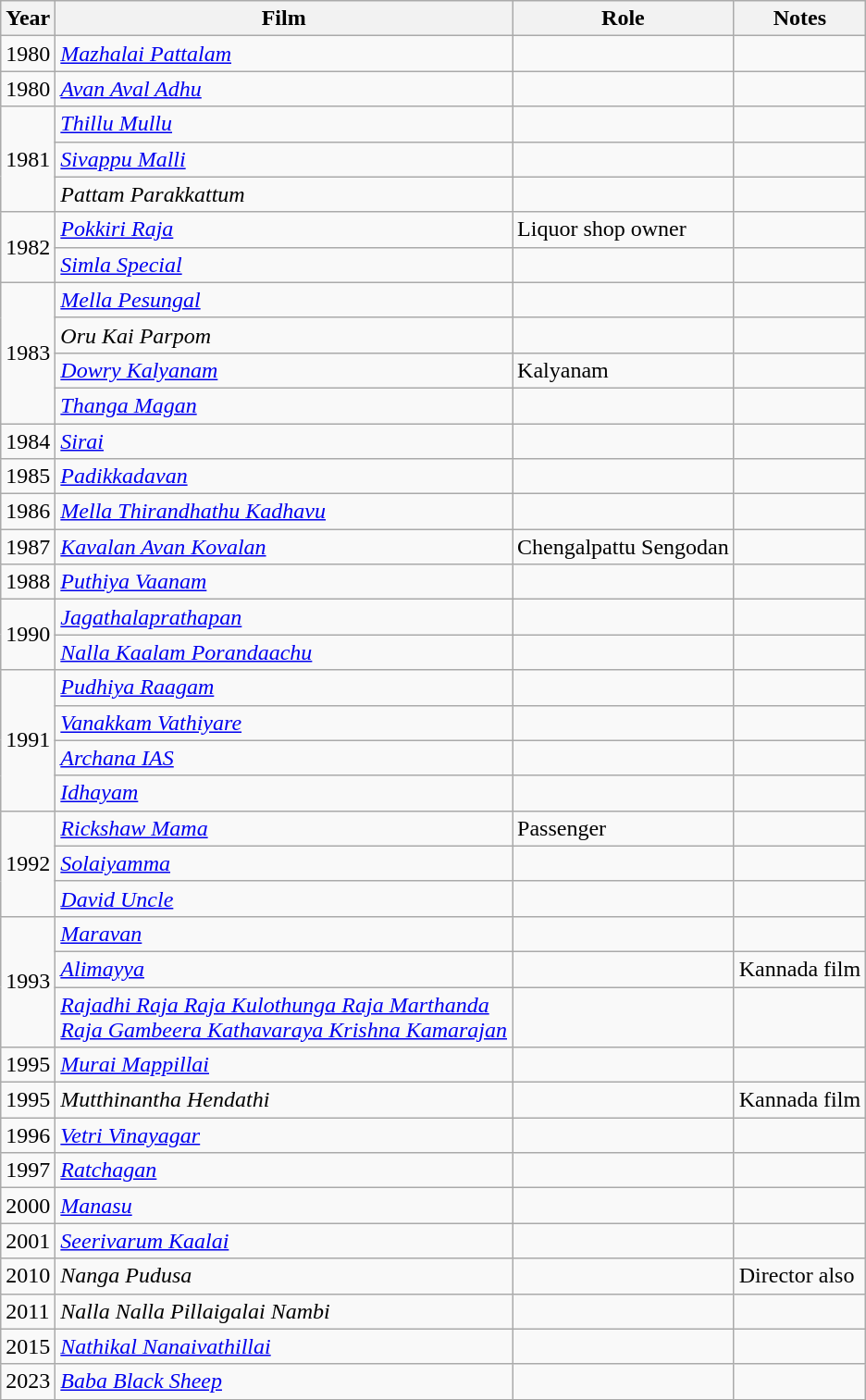<table class="wikitable">
<tr>
<th>Year</th>
<th>Film</th>
<th>Role</th>
<th>Notes</th>
</tr>
<tr>
<td>1980</td>
<td><em><a href='#'>Mazhalai Pattalam</a></em></td>
<td></td>
<td></td>
</tr>
<tr>
<td>1980</td>
<td><em><a href='#'>Avan Aval Adhu</a></em></td>
<td></td>
<td></td>
</tr>
<tr>
<td rowspan="3">1981</td>
<td><em><a href='#'>Thillu Mullu</a></em></td>
<td></td>
<td></td>
</tr>
<tr>
<td><em><a href='#'>Sivappu Malli</a></em></td>
<td></td>
<td></td>
</tr>
<tr>
<td><em>Pattam Parakkattum</em></td>
<td></td>
<td></td>
</tr>
<tr>
<td rowspan="2">1982</td>
<td><em><a href='#'>Pokkiri Raja</a></em></td>
<td>Liquor shop owner</td>
<td></td>
</tr>
<tr>
<td><em><a href='#'>Simla Special</a></em></td>
<td></td>
<td></td>
</tr>
<tr>
<td rowspan="4">1983</td>
<td><em><a href='#'>Mella Pesungal</a></em></td>
<td></td>
<td></td>
</tr>
<tr>
<td><em>Oru Kai Parpom</em></td>
<td></td>
<td></td>
</tr>
<tr>
<td><em><a href='#'>Dowry Kalyanam</a></em></td>
<td>Kalyanam</td>
<td></td>
</tr>
<tr>
<td><em><a href='#'>Thanga Magan</a></em></td>
<td></td>
<td></td>
</tr>
<tr>
<td>1984</td>
<td><em><a href='#'>Sirai</a></em></td>
<td></td>
<td></td>
</tr>
<tr>
<td>1985</td>
<td><em><a href='#'>Padikkadavan</a> </em></td>
<td></td>
<td></td>
</tr>
<tr>
<td>1986</td>
<td><em><a href='#'>Mella Thirandhathu Kadhavu</a></em></td>
<td></td>
<td></td>
</tr>
<tr>
<td>1987</td>
<td><em><a href='#'>Kavalan Avan Kovalan</a></em></td>
<td>Chengalpattu Sengodan</td>
<td></td>
</tr>
<tr>
<td>1988</td>
<td><em><a href='#'>Puthiya Vaanam</a></em></td>
<td></td>
<td></td>
</tr>
<tr>
<td rowspan="2">1990</td>
<td><em><a href='#'>Jagathalaprathapan</a></em></td>
<td></td>
<td></td>
</tr>
<tr>
<td><em><a href='#'>Nalla Kaalam Porandaachu</a></em></td>
<td></td>
<td></td>
</tr>
<tr>
<td rowspan="4">1991</td>
<td><em><a href='#'>Pudhiya Raagam</a></em></td>
<td></td>
<td></td>
</tr>
<tr>
<td><em><a href='#'>Vanakkam Vathiyare</a></em></td>
<td></td>
<td></td>
</tr>
<tr>
<td><em><a href='#'>Archana IAS</a></em></td>
<td></td>
<td></td>
</tr>
<tr>
<td><em><a href='#'>Idhayam</a></em></td>
<td></td>
<td></td>
</tr>
<tr>
<td rowspan="3">1992</td>
<td><em><a href='#'>Rickshaw Mama</a></em></td>
<td>Passenger</td>
<td></td>
</tr>
<tr>
<td><em><a href='#'>Solaiyamma</a></em></td>
<td></td>
<td></td>
</tr>
<tr>
<td><em><a href='#'>David Uncle</a></em></td>
<td></td>
<td></td>
</tr>
<tr>
<td rowspan="3">1993</td>
<td><em><a href='#'>Maravan</a></em></td>
<td></td>
<td></td>
</tr>
<tr>
<td><em><a href='#'>Alimayya</a></em></td>
<td></td>
<td>Kannada film</td>
</tr>
<tr>
<td><em><a href='#'>Rajadhi Raja Raja Kulothunga Raja Marthanda <br>Raja Gambeera Kathavaraya Krishna Kamarajan</a></em></td>
<td></td>
<td></td>
</tr>
<tr>
<td>1995</td>
<td><em><a href='#'>Murai Mappillai</a></em></td>
<td></td>
<td></td>
</tr>
<tr>
<td>1995</td>
<td><em>Mutthinantha Hendathi</em></td>
<td></td>
<td>Kannada film</td>
</tr>
<tr>
<td>1996</td>
<td><em><a href='#'>Vetri Vinayagar</a></em></td>
<td></td>
<td></td>
</tr>
<tr>
<td>1997</td>
<td><em><a href='#'>Ratchagan</a></em></td>
<td></td>
<td></td>
</tr>
<tr>
<td>2000</td>
<td><em><a href='#'>Manasu</a></em></td>
<td></td>
<td></td>
</tr>
<tr>
<td>2001</td>
<td><em><a href='#'>Seerivarum Kaalai</a></em></td>
<td></td>
<td></td>
</tr>
<tr>
<td>2010</td>
<td><em>Nanga Pudusa</em></td>
<td></td>
<td>Director also</td>
</tr>
<tr>
<td>2011</td>
<td><em>Nalla Nalla Pillaigalai Nambi</em></td>
<td></td>
<td></td>
</tr>
<tr>
<td>2015</td>
<td><em><a href='#'>Nathikal Nanaivathillai</a></em></td>
<td></td>
<td></td>
</tr>
<tr>
<td>2023</td>
<td><em><a href='#'>Baba Black Sheep</a></em></td>
<td></td>
<td></td>
</tr>
</table>
